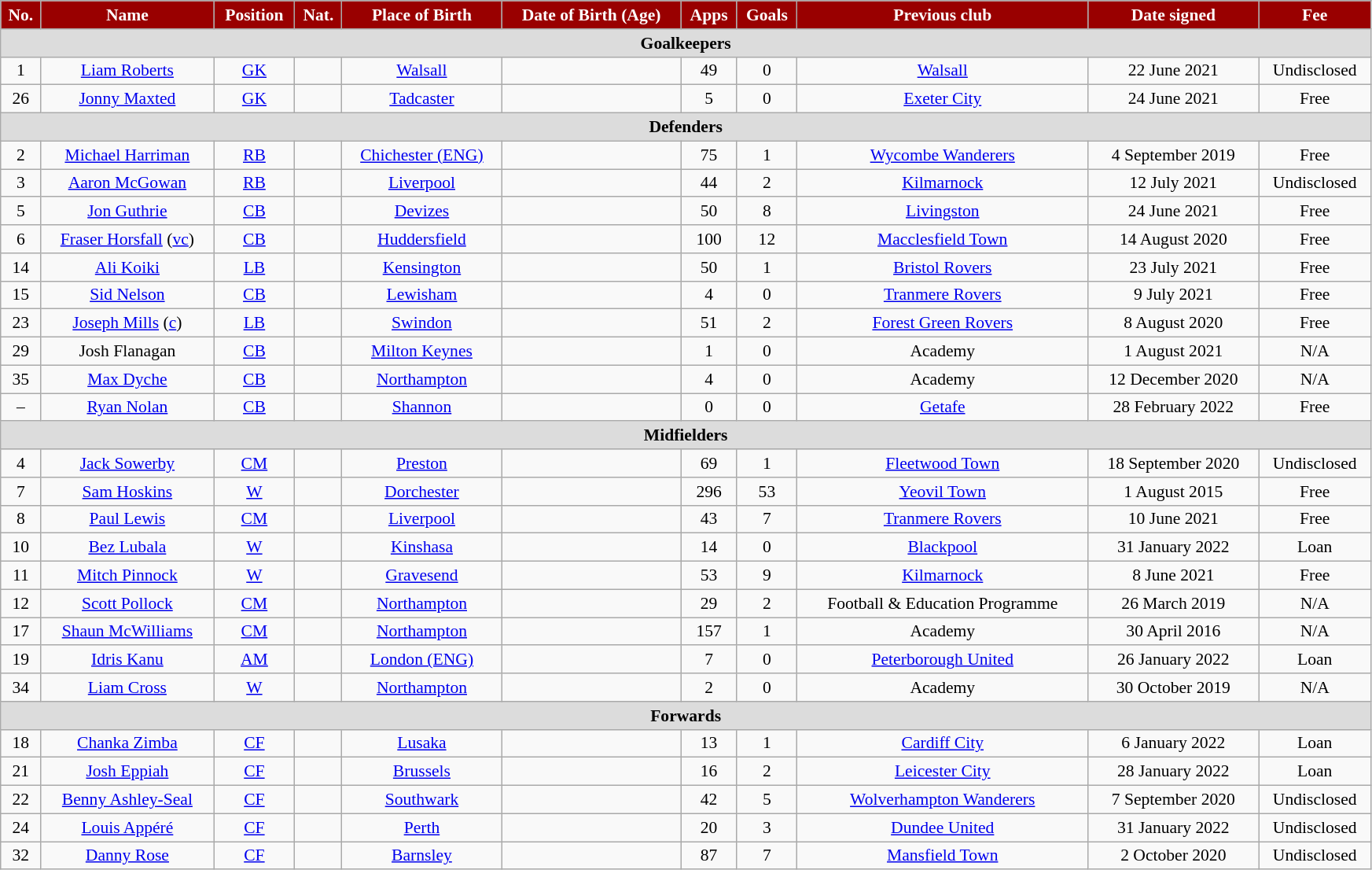<table class="wikitable" style="text-align:center; font-size:90%; width:92%;">
<tr>
<th style="background:#900; color:#FFF; text-align:center;">No.</th>
<th style="background:#900; color:#FFF; text-align:center;">Name</th>
<th style="background:#900; color:#FFF; text-align:center;">Position</th>
<th style="background:#900; color:#FFF; text-align:center;">Nat.</th>
<th style="background:#900; color:#FFF; text-align:center;">Place of Birth</th>
<th style="background:#900; color:#FFF; text-align:center;">Date of Birth (Age)</th>
<th style="background:#900; color:#FFF; text-align:center;">Apps</th>
<th style="background:#900; color:#FFF; text-align:center;">Goals</th>
<th style="background:#900; color:#FFF; text-align:center;">Previous club</th>
<th style="background:#900; color:#FFF; text-align:center;">Date signed</th>
<th style="background:#900; color:#FFF; text-align:center;">Fee</th>
</tr>
<tr>
<th colspan="14" style="background:#dcdcdc; text-align:center;">Goalkeepers</th>
</tr>
<tr>
<td>1</td>
<td><a href='#'>Liam Roberts</a></td>
<td><a href='#'>GK</a></td>
<td></td>
<td><a href='#'>Walsall</a></td>
<td></td>
<td>49</td>
<td>0</td>
<td><a href='#'>Walsall</a></td>
<td>22 June 2021</td>
<td>Undisclosed</td>
</tr>
<tr>
<td>26</td>
<td><a href='#'>Jonny Maxted</a></td>
<td><a href='#'>GK</a></td>
<td></td>
<td><a href='#'>Tadcaster</a></td>
<td></td>
<td>5</td>
<td>0</td>
<td><a href='#'>Exeter City</a></td>
<td>24 June 2021</td>
<td>Free</td>
</tr>
<tr>
<th colspan="14" style="background:#dcdcdc; text-align:center;">Defenders</th>
</tr>
<tr>
<td>2</td>
<td><a href='#'>Michael Harriman</a></td>
<td><a href='#'>RB</a></td>
<td></td>
<td><a href='#'>Chichester (ENG)</a></td>
<td></td>
<td>75</td>
<td>1</td>
<td><a href='#'>Wycombe Wanderers</a></td>
<td>4 September 2019</td>
<td>Free</td>
</tr>
<tr>
<td>3</td>
<td><a href='#'>Aaron McGowan</a></td>
<td><a href='#'>RB</a></td>
<td></td>
<td><a href='#'>Liverpool</a></td>
<td></td>
<td>44</td>
<td>2</td>
<td><a href='#'>Kilmarnock</a></td>
<td>12 July 2021</td>
<td>Undisclosed</td>
</tr>
<tr>
<td>5</td>
<td><a href='#'>Jon Guthrie</a></td>
<td><a href='#'>CB</a></td>
<td></td>
<td><a href='#'>Devizes</a></td>
<td></td>
<td>50</td>
<td>8</td>
<td><a href='#'>Livingston</a></td>
<td>24 June 2021</td>
<td>Free</td>
</tr>
<tr>
<td>6</td>
<td><a href='#'>Fraser Horsfall</a> (<a href='#'>vc</a>)</td>
<td><a href='#'>CB</a></td>
<td></td>
<td><a href='#'>Huddersfield</a></td>
<td></td>
<td>100</td>
<td>12</td>
<td><a href='#'>Macclesfield Town</a></td>
<td>14 August 2020</td>
<td>Free</td>
</tr>
<tr>
<td>14</td>
<td><a href='#'>Ali Koiki</a></td>
<td><a href='#'>LB</a></td>
<td></td>
<td><a href='#'>Kensington</a></td>
<td></td>
<td>50</td>
<td>1</td>
<td><a href='#'>Bristol Rovers</a></td>
<td>23 July 2021</td>
<td>Free</td>
</tr>
<tr>
<td>15</td>
<td><a href='#'>Sid Nelson</a></td>
<td><a href='#'>CB</a></td>
<td></td>
<td><a href='#'>Lewisham</a></td>
<td></td>
<td>4</td>
<td>0</td>
<td><a href='#'>Tranmere Rovers</a></td>
<td>9 July 2021</td>
<td>Free</td>
</tr>
<tr>
<td>23</td>
<td><a href='#'>Joseph Mills</a> (<a href='#'>c</a>)</td>
<td><a href='#'>LB</a></td>
<td></td>
<td><a href='#'>Swindon</a></td>
<td></td>
<td>51</td>
<td>2</td>
<td><a href='#'>Forest Green Rovers</a></td>
<td>8 August 2020</td>
<td>Free</td>
</tr>
<tr>
<td>29</td>
<td>Josh Flanagan</td>
<td><a href='#'>CB</a></td>
<td></td>
<td><a href='#'>Milton Keynes</a></td>
<td></td>
<td>1</td>
<td>0</td>
<td>Academy</td>
<td>1 August 2021</td>
<td>N/A</td>
</tr>
<tr>
<td>35</td>
<td><a href='#'>Max Dyche</a></td>
<td><a href='#'>CB</a></td>
<td></td>
<td><a href='#'>Northampton</a></td>
<td></td>
<td>4</td>
<td>0</td>
<td>Academy</td>
<td>12 December 2020</td>
<td>N/A</td>
</tr>
<tr>
<td>–</td>
<td><a href='#'>Ryan Nolan</a></td>
<td><a href='#'>CB</a></td>
<td></td>
<td><a href='#'>Shannon</a></td>
<td></td>
<td>0</td>
<td>0</td>
<td><a href='#'>Getafe</a></td>
<td>28 February 2022</td>
<td>Free</td>
</tr>
<tr>
<th colspan="14" style="background:#dcdcdc; text-align:center;">Midfielders</th>
</tr>
<tr>
<td>4</td>
<td><a href='#'>Jack Sowerby</a></td>
<td><a href='#'>CM</a></td>
<td></td>
<td><a href='#'>Preston</a></td>
<td></td>
<td>69</td>
<td>1</td>
<td><a href='#'>Fleetwood Town</a></td>
<td>18 September 2020</td>
<td>Undisclosed</td>
</tr>
<tr>
<td>7</td>
<td><a href='#'>Sam Hoskins</a></td>
<td><a href='#'>W</a></td>
<td></td>
<td><a href='#'>Dorchester</a></td>
<td></td>
<td>296</td>
<td>53</td>
<td><a href='#'>Yeovil Town</a></td>
<td>1 August 2015</td>
<td>Free</td>
</tr>
<tr>
<td>8</td>
<td><a href='#'>Paul Lewis</a></td>
<td><a href='#'>CM</a></td>
<td></td>
<td><a href='#'>Liverpool</a></td>
<td></td>
<td>43</td>
<td>7</td>
<td><a href='#'>Tranmere Rovers</a></td>
<td>10 June 2021</td>
<td>Free</td>
</tr>
<tr>
<td>10</td>
<td><a href='#'>Bez Lubala</a></td>
<td><a href='#'>W</a></td>
<td></td>
<td><a href='#'>Kinshasa</a></td>
<td></td>
<td>14</td>
<td>0</td>
<td><a href='#'>Blackpool</a></td>
<td>31 January 2022</td>
<td>Loan</td>
</tr>
<tr>
<td>11</td>
<td><a href='#'>Mitch Pinnock</a></td>
<td><a href='#'>W</a></td>
<td></td>
<td><a href='#'>Gravesend</a></td>
<td></td>
<td>53</td>
<td>9</td>
<td><a href='#'>Kilmarnock</a></td>
<td>8 June 2021</td>
<td>Free</td>
</tr>
<tr>
<td>12</td>
<td><a href='#'>Scott Pollock</a></td>
<td><a href='#'>CM</a></td>
<td></td>
<td><a href='#'>Northampton</a></td>
<td></td>
<td>29</td>
<td>2</td>
<td>Football & Education Programme</td>
<td>26 March 2019</td>
<td>N/A</td>
</tr>
<tr>
<td>17</td>
<td><a href='#'>Shaun McWilliams</a></td>
<td><a href='#'>CM</a></td>
<td></td>
<td><a href='#'>Northampton</a></td>
<td></td>
<td>157</td>
<td>1</td>
<td>Academy</td>
<td>30 April 2016</td>
<td>N/A</td>
</tr>
<tr>
<td>19</td>
<td><a href='#'>Idris Kanu</a></td>
<td><a href='#'>AM</a></td>
<td></td>
<td><a href='#'>London (ENG)</a></td>
<td></td>
<td>7</td>
<td>0</td>
<td><a href='#'>Peterborough United</a></td>
<td>26 January 2022</td>
<td>Loan</td>
</tr>
<tr>
<td>34</td>
<td><a href='#'>Liam Cross</a></td>
<td><a href='#'>W</a></td>
<td></td>
<td><a href='#'>Northampton</a></td>
<td></td>
<td>2</td>
<td>0</td>
<td>Academy</td>
<td>30 October 2019</td>
<td>N/A</td>
</tr>
<tr>
<th colspan="14" style="background:#dcdcdc; text-align:center;">Forwards</th>
</tr>
<tr>
<td>18</td>
<td><a href='#'>Chanka Zimba</a></td>
<td><a href='#'>CF</a></td>
<td></td>
<td><a href='#'>Lusaka</a></td>
<td></td>
<td>13</td>
<td>1</td>
<td><a href='#'>Cardiff City</a></td>
<td>6 January 2022</td>
<td>Loan</td>
</tr>
<tr>
<td>21</td>
<td><a href='#'>Josh Eppiah</a></td>
<td><a href='#'>CF</a></td>
<td></td>
<td><a href='#'>Brussels</a></td>
<td></td>
<td>16</td>
<td>2</td>
<td><a href='#'>Leicester City</a></td>
<td>28 January 2022</td>
<td>Loan</td>
</tr>
<tr>
<td>22</td>
<td><a href='#'>Benny Ashley-Seal</a></td>
<td><a href='#'>CF</a></td>
<td></td>
<td><a href='#'>Southwark</a></td>
<td></td>
<td>42</td>
<td>5</td>
<td><a href='#'>Wolverhampton Wanderers</a></td>
<td>7 September 2020</td>
<td>Undisclosed</td>
</tr>
<tr>
<td>24</td>
<td><a href='#'>Louis Appéré</a></td>
<td><a href='#'>CF</a></td>
<td></td>
<td><a href='#'>Perth</a></td>
<td></td>
<td>20</td>
<td>3</td>
<td><a href='#'>Dundee United</a></td>
<td>31 January 2022</td>
<td>Undisclosed</td>
</tr>
<tr>
<td>32</td>
<td><a href='#'>Danny Rose</a></td>
<td><a href='#'>CF</a></td>
<td></td>
<td><a href='#'>Barnsley</a></td>
<td></td>
<td>87</td>
<td>7</td>
<td><a href='#'>Mansfield Town</a></td>
<td>2 October 2020</td>
<td>Undisclosed</td>
</tr>
</table>
